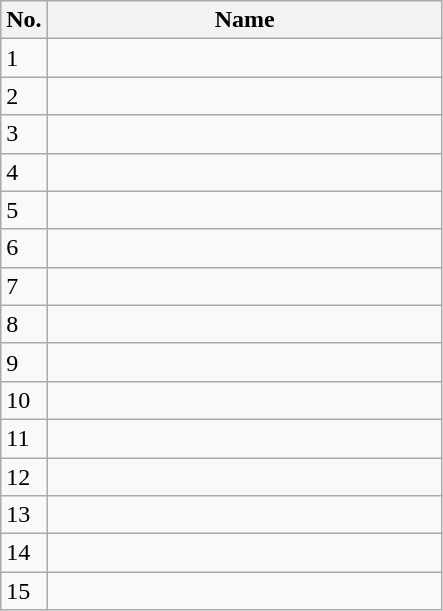<table class=wikitable sortable style=font-size:100%; text-align:center;>
<tr>
<th>No.</th>
<th style=width:16em>Name</th>
</tr>
<tr>
<td>1</td>
<td align=left></td>
</tr>
<tr>
<td>2</td>
<td align=left></td>
</tr>
<tr>
<td>3</td>
<td align=left></td>
</tr>
<tr>
<td>4</td>
<td align=left></td>
</tr>
<tr>
<td>5</td>
<td align=left></td>
</tr>
<tr>
<td>6</td>
<td align=left></td>
</tr>
<tr>
<td>7</td>
<td align=left></td>
</tr>
<tr>
<td>8</td>
<td align=left></td>
</tr>
<tr>
<td>9</td>
<td align=left></td>
</tr>
<tr>
<td>10</td>
<td align=left></td>
</tr>
<tr>
<td>11</td>
<td align=left></td>
</tr>
<tr>
<td>12</td>
<td align=left></td>
</tr>
<tr>
<td>13</td>
<td align=left></td>
</tr>
<tr>
<td>14</td>
<td align=left></td>
</tr>
<tr>
<td>15</td>
<td align=left></td>
</tr>
</table>
